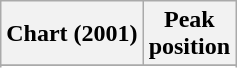<table class="wikitable sortable plainrowheaders" style="text-align:center;">
<tr>
<th scope="col">Chart (2001)</th>
<th scope="col">Peak<br>position</th>
</tr>
<tr>
</tr>
<tr>
</tr>
<tr>
</tr>
<tr>
</tr>
<tr>
</tr>
<tr>
</tr>
<tr>
</tr>
<tr>
</tr>
</table>
